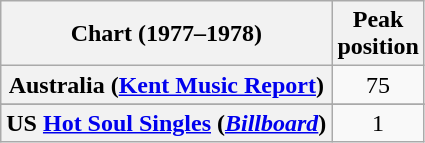<table class="wikitable sortable plainrowheaders" style="text-align:center">
<tr>
<th>Chart (1977–1978)</th>
<th>Peak<br>position</th>
</tr>
<tr>
<th scope="row">Australia (<a href='#'>Kent Music Report</a>)</th>
<td>75</td>
</tr>
<tr>
</tr>
<tr>
</tr>
<tr>
</tr>
<tr>
</tr>
<tr>
</tr>
<tr>
</tr>
<tr>
</tr>
<tr>
</tr>
<tr>
<th scope="row">US <a href='#'>Hot Soul Singles</a> (<em><a href='#'>Billboard</a></em>)</th>
<td>1</td>
</tr>
</table>
